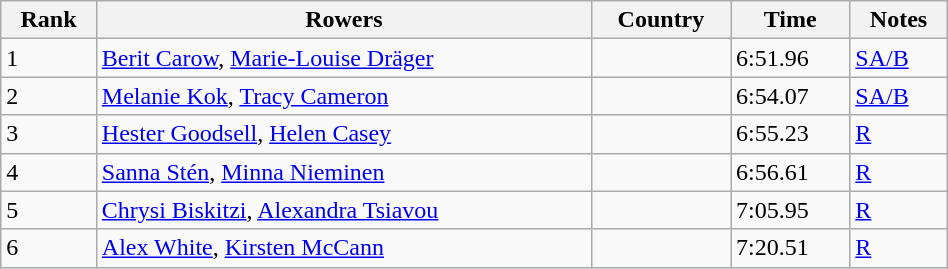<table class="wikitable sortable" width=50%>
<tr>
<th>Rank</th>
<th>Rowers</th>
<th>Country</th>
<th>Time</th>
<th>Notes</th>
</tr>
<tr>
<td>1</td>
<td><a href='#'>Berit Carow</a>, <a href='#'>Marie-Louise Dräger</a></td>
<td></td>
<td>6:51.96</td>
<td><a href='#'>SA/B</a></td>
</tr>
<tr>
<td>2</td>
<td><a href='#'>Melanie Kok</a>, <a href='#'>Tracy Cameron</a></td>
<td></td>
<td>6:54.07</td>
<td><a href='#'>SA/B</a></td>
</tr>
<tr>
<td>3</td>
<td><a href='#'>Hester Goodsell</a>, <a href='#'>Helen Casey</a></td>
<td></td>
<td>6:55.23</td>
<td><a href='#'>R</a></td>
</tr>
<tr>
<td>4</td>
<td><a href='#'>Sanna Stén</a>, <a href='#'>Minna Nieminen</a></td>
<td></td>
<td>6:56.61</td>
<td><a href='#'>R</a></td>
</tr>
<tr>
<td>5</td>
<td><a href='#'>Chrysi Biskitzi</a>, <a href='#'>Alexandra Tsiavou</a></td>
<td></td>
<td>7:05.95</td>
<td><a href='#'>R</a></td>
</tr>
<tr>
<td>6</td>
<td><a href='#'>Alex White</a>, <a href='#'>Kirsten McCann</a></td>
<td></td>
<td>7:20.51</td>
<td><a href='#'>R</a></td>
</tr>
</table>
